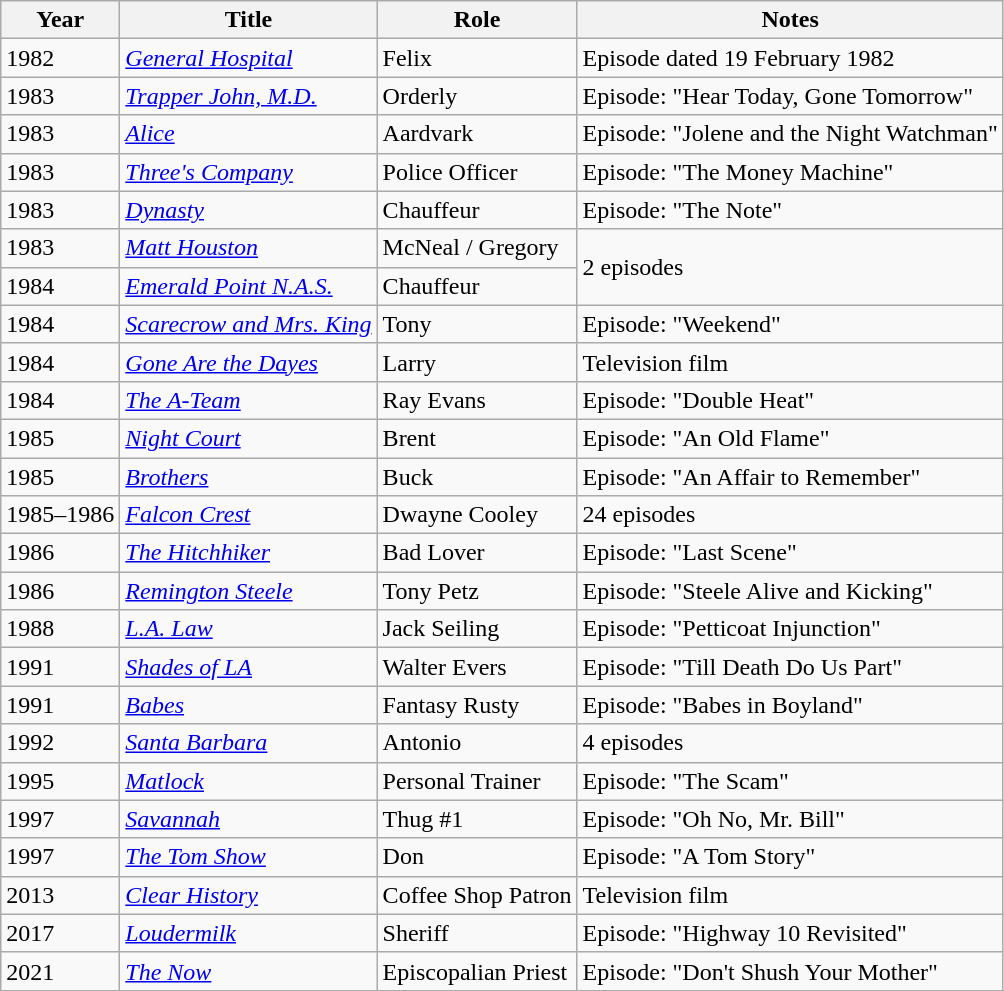<table class="wikitable sortable">
<tr>
<th>Year</th>
<th>Title</th>
<th>Role</th>
<th>Notes</th>
</tr>
<tr>
<td>1982</td>
<td><em><a href='#'>General Hospital</a></em></td>
<td>Felix</td>
<td>Episode dated 19 February 1982</td>
</tr>
<tr>
<td>1983</td>
<td><em><a href='#'>Trapper John, M.D.</a></em></td>
<td>Orderly</td>
<td>Episode: "Hear Today, Gone Tomorrow"</td>
</tr>
<tr>
<td>1983</td>
<td><a href='#'><em>Alice</em></a></td>
<td>Aardvark</td>
<td>Episode: "Jolene and the Night Watchman"</td>
</tr>
<tr>
<td>1983</td>
<td><em><a href='#'>Three's Company</a></em></td>
<td>Police Officer</td>
<td>Episode: "The Money Machine"</td>
</tr>
<tr>
<td>1983</td>
<td><a href='#'><em>Dynasty</em></a></td>
<td>Chauffeur</td>
<td>Episode: "The Note"</td>
</tr>
<tr>
<td>1983</td>
<td><em><a href='#'>Matt Houston</a></em></td>
<td>McNeal / Gregory</td>
<td rowspan="2">2 episodes</td>
</tr>
<tr>
<td>1984</td>
<td><em><a href='#'>Emerald Point N.A.S.</a></em></td>
<td>Chauffeur</td>
</tr>
<tr>
<td>1984</td>
<td><em><a href='#'>Scarecrow and Mrs. King</a></em></td>
<td>Tony</td>
<td>Episode: "Weekend"</td>
</tr>
<tr>
<td>1984</td>
<td><em><a href='#'>Gone Are the Dayes</a></em></td>
<td>Larry</td>
<td>Television film</td>
</tr>
<tr>
<td>1984</td>
<td><em><a href='#'>The A-Team</a></em></td>
<td>Ray Evans</td>
<td>Episode: "Double Heat"</td>
</tr>
<tr>
<td>1985</td>
<td><em><a href='#'>Night Court</a></em></td>
<td>Brent</td>
<td>Episode: "An Old Flame"</td>
</tr>
<tr>
<td>1985</td>
<td><a href='#'><em>Brothers</em></a></td>
<td>Buck</td>
<td>Episode: "An Affair to Remember"</td>
</tr>
<tr>
<td>1985–1986</td>
<td><em><a href='#'>Falcon Crest</a></em></td>
<td>Dwayne Cooley</td>
<td>24 episodes</td>
</tr>
<tr>
<td>1986</td>
<td><a href='#'><em>The Hitchhiker</em></a></td>
<td>Bad Lover</td>
<td>Episode: "Last Scene"</td>
</tr>
<tr>
<td>1986</td>
<td><em><a href='#'>Remington Steele</a></em></td>
<td>Tony Petz</td>
<td>Episode: "Steele Alive and Kicking"</td>
</tr>
<tr>
<td>1988</td>
<td><em><a href='#'>L.A. Law</a></em></td>
<td>Jack Seiling</td>
<td>Episode: "Petticoat Injunction"</td>
</tr>
<tr>
<td>1991</td>
<td><em><a href='#'>Shades of LA</a></em></td>
<td>Walter Evers</td>
<td>Episode: "Till Death Do Us Part"</td>
</tr>
<tr>
<td>1991</td>
<td><a href='#'><em>Babes</em></a></td>
<td>Fantasy Rusty</td>
<td>Episode: "Babes in Boyland"</td>
</tr>
<tr>
<td>1992</td>
<td><a href='#'><em>Santa Barbara</em></a></td>
<td>Antonio</td>
<td>4 episodes</td>
</tr>
<tr>
<td>1995</td>
<td><a href='#'><em>Matlock</em></a></td>
<td>Personal Trainer</td>
<td>Episode: "The Scam"</td>
</tr>
<tr>
<td>1997</td>
<td><a href='#'><em>Savannah</em></a></td>
<td>Thug #1</td>
<td>Episode: "Oh No, Mr. Bill"</td>
</tr>
<tr>
<td>1997</td>
<td><em><a href='#'>The Tom Show</a></em></td>
<td>Don</td>
<td>Episode: "A Tom Story"</td>
</tr>
<tr>
<td>2013</td>
<td><em><a href='#'>Clear History</a></em></td>
<td>Coffee Shop Patron</td>
<td>Television film</td>
</tr>
<tr>
<td>2017</td>
<td><a href='#'><em>Loudermilk</em></a></td>
<td>Sheriff</td>
<td>Episode: "Highway 10 Revisited"</td>
</tr>
<tr>
<td>2021</td>
<td><a href='#'><em>The Now</em></a></td>
<td>Episcopalian Priest</td>
<td>Episode: "Don't Shush Your Mother"</td>
</tr>
</table>
